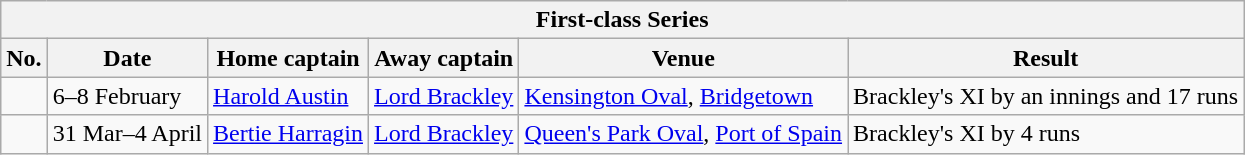<table class="wikitable">
<tr>
<th colspan="9">First-class Series</th>
</tr>
<tr>
<th>No.</th>
<th>Date</th>
<th>Home captain</th>
<th>Away captain</th>
<th>Venue</th>
<th>Result</th>
</tr>
<tr>
<td></td>
<td>6–8 February</td>
<td><a href='#'>Harold Austin</a></td>
<td><a href='#'>Lord Brackley</a></td>
<td><a href='#'>Kensington Oval</a>, <a href='#'>Bridgetown</a></td>
<td>Brackley's XI by an innings and 17 runs</td>
</tr>
<tr>
<td></td>
<td>31 Mar–4 April</td>
<td><a href='#'>Bertie Harragin</a></td>
<td><a href='#'>Lord Brackley</a></td>
<td><a href='#'>Queen's Park Oval</a>, <a href='#'>Port of Spain</a></td>
<td>Brackley's XI by 4 runs</td>
</tr>
</table>
